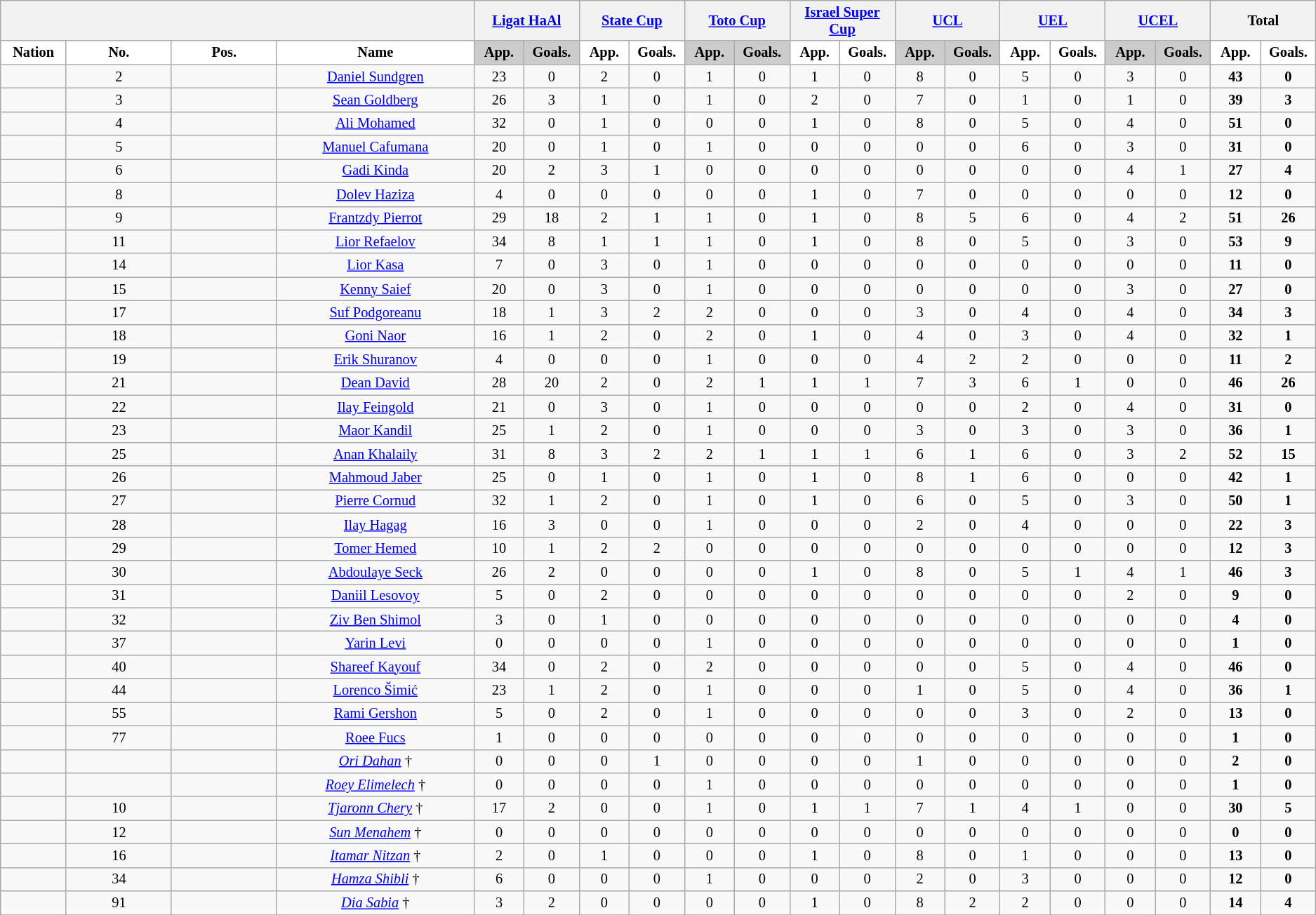<table class="wikitable" style="font-size: 85%; text-align: center;">
<tr>
<th colspan=4></th>
<th colspan=2><a href='#'>Ligat HaAl</a></th>
<th colspan=2><a href='#'>State Cup</a></th>
<th colspan=2><a href='#'>Toto Cup</a></th>
<th colspan=2><a href='#'>Israel Super Cup</a></th>
<th colspan=2><a href='#'>UCL</a></th>
<th colspan=2><a href='#'>UEL</a></th>
<th colspan=2><a href='#'>UCEL</a></th>
<th colspan=2>Total</th>
</tr>
<tr>
<th width="5%" style="background: #FFFFFF">Nation</th>
<th width="8%" style="background: #FFFFFF">No.</th>
<th width="8%" style="background: #FFFFFF">Pos.</th>
<th width="15%" style="background: #FFFFFF">Name</th>
<th width=60 style="background: #cccccc">App.</th>
<th width=60 style="background: #cccccc">Goals.</th>
<th width=60 style="background: #FFFFFF">App.</th>
<th width=60 style="background: #FFFFFF">Goals.</th>
<th width=60 style="background: #cccccc">App.</th>
<th width=60 style="background: #cccccc">Goals.</th>
<th width=60 style="background: #FFFFFF">App.</th>
<th width=60 style="background: #FFFFFF">Goals.</th>
<th width=60 style="background: #cccccc">App.</th>
<th width=60 style="background: #cccccc">Goals.</th>
<th width=60 style="background: #FFFFFF">App.</th>
<th width=60 style="background: #FFFFFF">Goals.</th>
<th width=60 style="background: #cccccc">App.</th>
<th width=60 style="background: #cccccc">Goals.</th>
<th width=60 style="background: #FFFFFF">App.</th>
<th width=60 style="background: #FFFFFF">Goals.</th>
</tr>
<tr>
<td></td>
<td>2</td>
<td style="text-align:center"></td>
<td style="text-align:center"><a href='#'>Daniel Sundgren</a></td>
<td>23 </td>
<td>0 </td>
<td>2 </td>
<td>0 </td>
<td>1 </td>
<td>0 </td>
<td>1 </td>
<td>0 </td>
<td>8 </td>
<td>0 </td>
<td>5 </td>
<td>0 </td>
<td>3 </td>
<td>0 </td>
<td><strong>43</strong> </td>
<td><strong>0</strong> </td>
</tr>
<tr>
<td></td>
<td>3</td>
<td style="text-align:center"></td>
<td style="text-align:center"><a href='#'>Sean Goldberg</a></td>
<td>26 </td>
<td>3 </td>
<td>1 </td>
<td>0 </td>
<td>1 </td>
<td>0 </td>
<td>2 </td>
<td>0 </td>
<td>7 </td>
<td>0 </td>
<td>1 </td>
<td>0 </td>
<td>1 </td>
<td>0 </td>
<td><strong>39</strong> </td>
<td><strong>3</strong> </td>
</tr>
<tr>
<td></td>
<td>4</td>
<td style="text-align:center"></td>
<td style="text-align:center"><a href='#'>Ali Mohamed</a></td>
<td>32 </td>
<td>0 </td>
<td>1 </td>
<td>0 </td>
<td>0 </td>
<td>0 </td>
<td>1 </td>
<td>0 </td>
<td>8 </td>
<td>0 </td>
<td>5 </td>
<td>0 </td>
<td>4 </td>
<td>0 </td>
<td><strong>51</strong> </td>
<td><strong>0</strong> </td>
</tr>
<tr>
<td></td>
<td>5</td>
<td style="text-align:center"></td>
<td style="text-align:center"><a href='#'>Manuel Cafumana</a></td>
<td>20 </td>
<td>0 </td>
<td>1 </td>
<td>0 </td>
<td>1 </td>
<td>0 </td>
<td>0 </td>
<td>0 </td>
<td>0 </td>
<td>0 </td>
<td>6 </td>
<td>0 </td>
<td>3 </td>
<td>0 </td>
<td><strong>31</strong> </td>
<td><strong>0</strong> </td>
</tr>
<tr>
<td></td>
<td>6</td>
<td style="text-align:center"></td>
<td style="text-align:center"><a href='#'>Gadi Kinda</a></td>
<td>20 </td>
<td>2 </td>
<td>3 </td>
<td>1 </td>
<td>0 </td>
<td>0 </td>
<td>0 </td>
<td>0 </td>
<td>0 </td>
<td>0 </td>
<td>0 </td>
<td>0 </td>
<td>4 </td>
<td>1 </td>
<td><strong>27</strong> </td>
<td><strong>4</strong> </td>
</tr>
<tr>
<td></td>
<td>8</td>
<td style="text-align:center"></td>
<td style="text-align:center"><a href='#'>Dolev Haziza</a></td>
<td>4 </td>
<td>0 </td>
<td>0 </td>
<td>0 </td>
<td>0 </td>
<td>0 </td>
<td>1 </td>
<td>0 </td>
<td>7 </td>
<td>0 </td>
<td>0 </td>
<td>0 </td>
<td>0 </td>
<td>0 </td>
<td><strong>12</strong> </td>
<td><strong>0</strong> </td>
</tr>
<tr>
<td></td>
<td>9</td>
<td style="text-align:center"></td>
<td style="text-align:center"><a href='#'>Frantzdy Pierrot</a></td>
<td>29 </td>
<td>18 </td>
<td>2 </td>
<td>1 </td>
<td>1 </td>
<td>0 </td>
<td>1 </td>
<td>0 </td>
<td>8 </td>
<td>5 </td>
<td>6 </td>
<td>0 </td>
<td>4 </td>
<td>2 </td>
<td><strong>51</strong> </td>
<td><strong>26</strong> </td>
</tr>
<tr>
<td></td>
<td>11</td>
<td style="text-align:center"></td>
<td style="text-align:center"><a href='#'>Lior Refaelov</a></td>
<td>34 </td>
<td>8 </td>
<td>1 </td>
<td>1 </td>
<td>1 </td>
<td>0 </td>
<td>1 </td>
<td>0 </td>
<td>8 </td>
<td>0 </td>
<td>5 </td>
<td>0 </td>
<td>3 </td>
<td>0 </td>
<td><strong>53</strong> </td>
<td><strong>9</strong> </td>
</tr>
<tr>
<td></td>
<td>14</td>
<td style="text-align:center"></td>
<td style="text-align:center"><a href='#'>Lior Kasa</a></td>
<td>7 </td>
<td>0 </td>
<td>3 </td>
<td>0 </td>
<td>1 </td>
<td>0 </td>
<td>0 </td>
<td>0 </td>
<td>0 </td>
<td>0 </td>
<td>0 </td>
<td>0 </td>
<td>0 </td>
<td>0 </td>
<td><strong>11</strong> </td>
<td><strong>0</strong> </td>
</tr>
<tr>
<td></td>
<td>15</td>
<td style="text-align:center"></td>
<td style="text-align:center"><a href='#'>Kenny Saief</a></td>
<td>20 </td>
<td>0 </td>
<td>3 </td>
<td>0 </td>
<td>1 </td>
<td>0 </td>
<td>0 </td>
<td>0 </td>
<td>0 </td>
<td>0 </td>
<td>0 </td>
<td>0 </td>
<td>3 </td>
<td>0 </td>
<td><strong>27</strong> </td>
<td><strong>0</strong> </td>
</tr>
<tr>
<td></td>
<td>17</td>
<td style="text-align:center"></td>
<td style="text-align:center"><a href='#'>Suf Podgoreanu</a></td>
<td>18 </td>
<td>1 </td>
<td>3 </td>
<td>2 </td>
<td>2 </td>
<td>0 </td>
<td>0 </td>
<td>0 </td>
<td>3 </td>
<td>0 </td>
<td>4 </td>
<td>0 </td>
<td>4 </td>
<td>0 </td>
<td><strong>34</strong> </td>
<td><strong>3</strong> </td>
</tr>
<tr>
<td></td>
<td>18</td>
<td style="text-align:center"></td>
<td style="text-align:center"><a href='#'>Goni Naor</a></td>
<td>16 </td>
<td>1 </td>
<td>2 </td>
<td>0 </td>
<td>2 </td>
<td>0 </td>
<td>1 </td>
<td>0 </td>
<td>4 </td>
<td>0 </td>
<td>3 </td>
<td>0 </td>
<td>4 </td>
<td>0 </td>
<td><strong>32</strong> </td>
<td><strong>1</strong> </td>
</tr>
<tr>
<td></td>
<td>19</td>
<td style="text-align:center"></td>
<td style="text-align:center"><a href='#'>Erik Shuranov</a></td>
<td>4 </td>
<td>0 </td>
<td>0 </td>
<td>0 </td>
<td>1 </td>
<td>0 </td>
<td>0 </td>
<td>0 </td>
<td>4 </td>
<td>2 </td>
<td>2 </td>
<td>0 </td>
<td>0 </td>
<td>0 </td>
<td><strong>11</strong> </td>
<td><strong>2</strong> </td>
</tr>
<tr>
<td></td>
<td>21</td>
<td style="text-align:center"></td>
<td style="text-align:center"><a href='#'>Dean David</a></td>
<td>28 </td>
<td>20 </td>
<td>2 </td>
<td>0 </td>
<td>2 </td>
<td>1 </td>
<td>1 </td>
<td>1 </td>
<td>7 </td>
<td>3 </td>
<td>6 </td>
<td>1 </td>
<td>0 </td>
<td>0 </td>
<td><strong>46</strong> </td>
<td><strong>26</strong> </td>
</tr>
<tr>
<td></td>
<td>22</td>
<td style="text-align:center"></td>
<td style="text-align:center"><a href='#'>Ilay Feingold</a></td>
<td>21 </td>
<td>0 </td>
<td>3 </td>
<td>0 </td>
<td>1 </td>
<td>0 </td>
<td>0 </td>
<td>0 </td>
<td>0 </td>
<td>0 </td>
<td>2 </td>
<td>0 </td>
<td>4 </td>
<td>0 </td>
<td><strong>31</strong> </td>
<td><strong>0</strong> </td>
</tr>
<tr>
<td></td>
<td>23</td>
<td style="text-align:center"></td>
<td style="text-align:center"><a href='#'>Maor Kandil</a></td>
<td>25 </td>
<td>1 </td>
<td>2 </td>
<td>0 </td>
<td>1 </td>
<td>0 </td>
<td>0 </td>
<td>0 </td>
<td>3 </td>
<td>0 </td>
<td>3 </td>
<td>0 </td>
<td>3 </td>
<td>0 </td>
<td><strong>36</strong> </td>
<td><strong>1</strong> </td>
</tr>
<tr>
<td></td>
<td>25</td>
<td style="text-align:center"></td>
<td style="text-align:center"><a href='#'>Anan Khalaily</a></td>
<td>31 </td>
<td>8 </td>
<td>3 </td>
<td>2 </td>
<td>2 </td>
<td>1 </td>
<td>1 </td>
<td>1 </td>
<td>6 </td>
<td>1 </td>
<td>6 </td>
<td>0 </td>
<td>3 </td>
<td>2 </td>
<td><strong>52</strong> </td>
<td><strong>15</strong> </td>
</tr>
<tr>
<td></td>
<td>26</td>
<td style="text-align:center"></td>
<td style="text-align:center"><a href='#'>Mahmoud Jaber</a></td>
<td>25 </td>
<td>0 </td>
<td>1 </td>
<td>0 </td>
<td>1 </td>
<td>0 </td>
<td>1 </td>
<td>0 </td>
<td>8 </td>
<td>1 </td>
<td>6 </td>
<td>0 </td>
<td>0 </td>
<td>0 </td>
<td><strong>42</strong> </td>
<td><strong>1</strong> </td>
</tr>
<tr>
<td></td>
<td>27</td>
<td style="text-align:center"></td>
<td style="text-align:center"><a href='#'>Pierre Cornud</a></td>
<td>32 </td>
<td>1 </td>
<td>2 </td>
<td>0 </td>
<td>1 </td>
<td>0 </td>
<td>1 </td>
<td>0 </td>
<td>6 </td>
<td>0 </td>
<td>5 </td>
<td>0 </td>
<td>3 </td>
<td>0 </td>
<td><strong>50</strong> </td>
<td><strong>1</strong> </td>
</tr>
<tr>
<td></td>
<td>28</td>
<td style="text-align:center"></td>
<td style="text-align:center"><a href='#'>Ilay Hagag</a></td>
<td>16 </td>
<td>3 </td>
<td>0 </td>
<td>0 </td>
<td>1 </td>
<td>0 </td>
<td>0 </td>
<td>0 </td>
<td>2 </td>
<td>0 </td>
<td>4 </td>
<td>0 </td>
<td>0 </td>
<td>0 </td>
<td><strong>22</strong> </td>
<td><strong>3</strong> </td>
</tr>
<tr>
<td></td>
<td>29</td>
<td style="text-align:center"></td>
<td style="text-align:center"><a href='#'>Tomer Hemed</a></td>
<td>10 </td>
<td>1 </td>
<td>2 </td>
<td>2 </td>
<td>0 </td>
<td>0 </td>
<td>0 </td>
<td>0 </td>
<td>0 </td>
<td>0 </td>
<td>0 </td>
<td>0 </td>
<td>0 </td>
<td>0 </td>
<td><strong>12</strong> </td>
<td><strong>3</strong> </td>
</tr>
<tr>
<td></td>
<td>30</td>
<td style="text-align:center"></td>
<td style="text-align:center"><a href='#'>Abdoulaye Seck</a></td>
<td>26 </td>
<td>2 </td>
<td>0 </td>
<td>0 </td>
<td>0 </td>
<td>0 </td>
<td>1 </td>
<td>0 </td>
<td>8 </td>
<td>0 </td>
<td>5 </td>
<td>1 </td>
<td>4 </td>
<td>1 </td>
<td><strong>46</strong> </td>
<td><strong>3</strong> </td>
</tr>
<tr>
<td></td>
<td>31</td>
<td style="text-align:center"></td>
<td style="text-align:center"><a href='#'>Daniil Lesovoy</a></td>
<td>5 </td>
<td>0 </td>
<td>2 </td>
<td>0 </td>
<td>0 </td>
<td>0 </td>
<td>0 </td>
<td>0 </td>
<td>0 </td>
<td>0 </td>
<td>0 </td>
<td>0 </td>
<td>2 </td>
<td>0 </td>
<td><strong>9</strong> </td>
<td><strong>0</strong> </td>
</tr>
<tr>
<td></td>
<td>32</td>
<td style="text-align:center"></td>
<td style="text-align:center"><a href='#'>Ziv Ben Shimol</a></td>
<td>3 </td>
<td>0 </td>
<td>1 </td>
<td>0 </td>
<td>0 </td>
<td>0 </td>
<td>0 </td>
<td>0 </td>
<td>0 </td>
<td>0 </td>
<td>0 </td>
<td>0 </td>
<td>0 </td>
<td>0 </td>
<td><strong>4</strong> </td>
<td><strong>0</strong> </td>
</tr>
<tr>
<td></td>
<td>37</td>
<td style="text-align:center"></td>
<td style="text-align:center"><a href='#'>Yarin Levi</a></td>
<td>0 </td>
<td>0 </td>
<td>0 </td>
<td>0 </td>
<td>1 </td>
<td>0 </td>
<td>0 </td>
<td>0 </td>
<td>0 </td>
<td>0 </td>
<td>0 </td>
<td>0 </td>
<td>0 </td>
<td>0 </td>
<td><strong>1</strong> </td>
<td><strong>0</strong> </td>
</tr>
<tr>
<td></td>
<td>40</td>
<td style="text-align:center"></td>
<td style="text-align:center"><a href='#'>Shareef Kayouf</a></td>
<td>34 </td>
<td>0 </td>
<td>2 </td>
<td>0 </td>
<td>2 </td>
<td>0 </td>
<td>0 </td>
<td>0 </td>
<td>0 </td>
<td>0 </td>
<td>5 </td>
<td>0 </td>
<td>4 </td>
<td>0 </td>
<td><strong>46</strong> </td>
<td><strong>0</strong> </td>
</tr>
<tr>
<td></td>
<td>44</td>
<td style="text-align:center"></td>
<td style="text-align:center"><a href='#'>Lorenco Šimić</a></td>
<td>23 </td>
<td>1 </td>
<td>2 </td>
<td>0 </td>
<td>1 </td>
<td>0 </td>
<td>0 </td>
<td>0 </td>
<td>1 </td>
<td>0 </td>
<td>5 </td>
<td>0 </td>
<td>4 </td>
<td>0 </td>
<td><strong>36</strong> </td>
<td><strong>1</strong> </td>
</tr>
<tr>
<td></td>
<td>55</td>
<td style="text-align:center"></td>
<td style="text-align:center"><a href='#'>Rami Gershon</a></td>
<td>5 </td>
<td>0 </td>
<td>2 </td>
<td>0 </td>
<td>1 </td>
<td>0 </td>
<td>0 </td>
<td>0 </td>
<td>0 </td>
<td>0 </td>
<td>3 </td>
<td>0 </td>
<td>2 </td>
<td>0 </td>
<td><strong>13</strong> </td>
<td><strong>0</strong> </td>
</tr>
<tr>
<td></td>
<td>77</td>
<td style="text-align:center"></td>
<td style="text-align:center"><a href='#'>Roee Fucs</a></td>
<td>1 </td>
<td>0 </td>
<td>0 </td>
<td>0 </td>
<td>0 </td>
<td>0 </td>
<td>0 </td>
<td>0 </td>
<td>0 </td>
<td>0 </td>
<td>0 </td>
<td>0 </td>
<td>0 </td>
<td>0 </td>
<td><strong>1</strong> </td>
<td><strong>0</strong> </td>
</tr>
<tr>
<td></td>
<td></td>
<td style="text-align:center"></td>
<td style="text-align:center"><em><a href='#'>Ori Dahan</a></em> †</td>
<td>0 </td>
<td>0 </td>
<td>0 </td>
<td>1 </td>
<td>0 </td>
<td>0 </td>
<td>0 </td>
<td>0 </td>
<td>1 </td>
<td>0 </td>
<td>0 </td>
<td>0 </td>
<td>0 </td>
<td>0 </td>
<td><strong>2</strong> </td>
<td><strong>0</strong> </td>
</tr>
<tr>
<td></td>
<td></td>
<td style="text-align:center"></td>
<td style="text-align:center"><em><a href='#'>Roey Elimelech</a></em> †</td>
<td>0 </td>
<td>0 </td>
<td>0 </td>
<td>0 </td>
<td>1 </td>
<td>0 </td>
<td>0 </td>
<td>0 </td>
<td>0 </td>
<td>0 </td>
<td>0 </td>
<td>0 </td>
<td>0 </td>
<td>0 </td>
<td><strong>1</strong> </td>
<td><strong>0</strong> </td>
</tr>
<tr>
<td></td>
<td>10</td>
<td style="text-align:center"></td>
<td style="text-align:center"><em><a href='#'>Tjaronn Chery</a></em> †</td>
<td>17 </td>
<td>2 </td>
<td>0 </td>
<td>0 </td>
<td>1 </td>
<td>0 </td>
<td>1 </td>
<td>1 </td>
<td>7 </td>
<td>1 </td>
<td>4 </td>
<td>1 </td>
<td>0 </td>
<td>0 </td>
<td><strong>30</strong> </td>
<td><strong>5</strong> </td>
</tr>
<tr>
<td></td>
<td>12</td>
<td style="text-align:center"></td>
<td style="text-align:center"><em><a href='#'>Sun Menahem</a></em> †</td>
<td>0 </td>
<td>0 </td>
<td>0 </td>
<td>0 </td>
<td>0 </td>
<td>0 </td>
<td>0 </td>
<td>0 </td>
<td>0 </td>
<td>0 </td>
<td>0 </td>
<td>0 </td>
<td>0 </td>
<td>0 </td>
<td><strong>0</strong> </td>
<td><strong>0</strong> </td>
</tr>
<tr>
<td></td>
<td>16</td>
<td style="text-align:center"></td>
<td style="text-align:center"><em><a href='#'>Itamar Nitzan</a></em> †</td>
<td>2 </td>
<td>0 </td>
<td>1 </td>
<td>0 </td>
<td>0 </td>
<td>0 </td>
<td>1 </td>
<td>0 </td>
<td>8 </td>
<td>0 </td>
<td>1 </td>
<td>0 </td>
<td>0 </td>
<td>0 </td>
<td><strong>13</strong> </td>
<td><strong>0</strong> </td>
</tr>
<tr>
<td></td>
<td>34</td>
<td style="text-align:center"></td>
<td style="text-align:center"><em><a href='#'>Hamza Shibli</a></em> †</td>
<td>6 </td>
<td>0 </td>
<td>0 </td>
<td>0 </td>
<td>1 </td>
<td>0 </td>
<td>0 </td>
<td>0 </td>
<td>2 </td>
<td>0 </td>
<td>3 </td>
<td>0 </td>
<td>0 </td>
<td>0 </td>
<td><strong>12</strong> </td>
<td><strong>0</strong> </td>
</tr>
<tr>
<td></td>
<td>91</td>
<td style="text-align:center"></td>
<td style="text-align:center"><em><a href='#'>Dia Sabia</a></em> †</td>
<td>3 </td>
<td>2 </td>
<td>0 </td>
<td>0 </td>
<td>0 </td>
<td>0 </td>
<td>1 </td>
<td>0 </td>
<td>8 </td>
<td>2 </td>
<td>2 </td>
<td>0 </td>
<td>0 </td>
<td>0 </td>
<td><strong>14</strong> </td>
<td><strong>4</strong> </td>
</tr>
<tr>
</tr>
</table>
